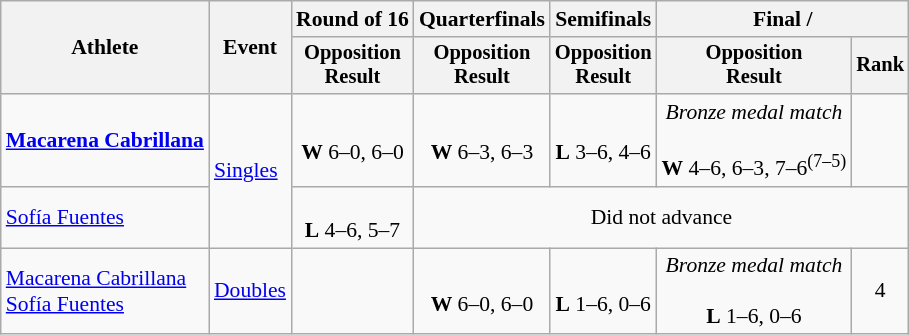<table class="wikitable" style="font-size:90%;">
<tr>
<th rowspan=2>Athlete</th>
<th rowspan=2>Event</th>
<th>Round of 16</th>
<th>Quarterfinals</th>
<th>Semifinals</th>
<th colspan=2>Final / </th>
</tr>
<tr style="font-size:95%">
<th>Opposition<br>Result</th>
<th>Opposition<br>Result</th>
<th>Opposition<br>Result</th>
<th>Opposition<br>Result</th>
<th>Rank</th>
</tr>
<tr align=center>
<td align=left><strong><a href='#'>Macarena Cabrillana</a></strong></td>
<td rowspan=2 align=left><a href='#'>Singles</a></td>
<td><br><strong>W</strong> 6–0, 6–0</td>
<td><br><strong>W</strong> 6–3, 6–3</td>
<td><br><strong>L</strong> 3–6, 4–6</td>
<td><em>Bronze medal match</em><br><br><strong>W</strong> 4–6, 6–3, 7–6<sup>(7–5)</sup></td>
<td></td>
</tr>
<tr align=center>
<td align=left><a href='#'>Sofía Fuentes</a></td>
<td><br><strong>L</strong> 4–6, 5–7</td>
<td colspan=4>Did not advance</td>
</tr>
<tr align=center>
<td align=left><a href='#'>Macarena Cabrillana</a><br><a href='#'>Sofía Fuentes</a></td>
<td align=left><a href='#'>Doubles</a></td>
<td></td>
<td><br><strong>W</strong> 6–0, 6–0</td>
<td><br><strong>L</strong> 1–6, 0–6</td>
<td><em>Bronze medal match</em><br><br><strong>L</strong> 1–6, 0–6</td>
<td>4</td>
</tr>
</table>
